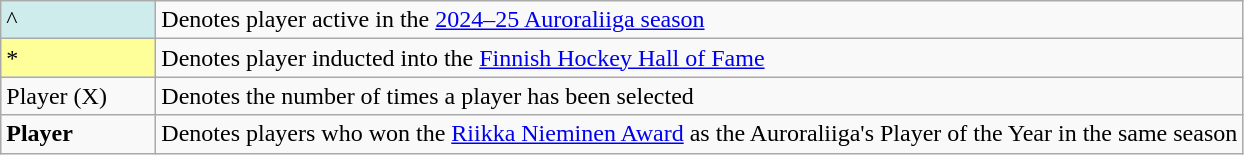<table class="wikitable sortable">
<tr>
<td style="background-color:#CFECEC; border:1px solid #aaaaaa; width:6em">^</td>
<td>Denotes player active in the <a href='#'>2024–25 Auroraliiga season</a></td>
</tr>
<tr>
<td style="background-color:#FFFF99; border:1px solid #aaaaaa; width:6em">*</td>
<td>Denotes player inducted into the <a href='#'>Finnish Hockey Hall of Fame</a></td>
</tr>
<tr>
<td>Player (X)</td>
<td>Denotes the number of times a player has been selected</td>
</tr>
<tr>
<td><strong>Player<br></strong></td>
<td>Denotes players who won the <a href='#'>Riikka Nieminen Award</a> as the Auroraliiga's Player of the Year in the same season</td>
</tr>
</table>
